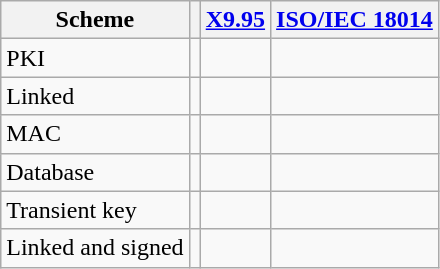<table class="wikitable">
<tr>
<th>Scheme</th>
<th></th>
<th><a href='#'>X9.95</a></th>
<th><a href='#'>ISO/IEC 18014</a></th>
</tr>
<tr>
<td>PKI</td>
<td></td>
<td></td>
<td></td>
</tr>
<tr>
<td>Linked</td>
<td></td>
<td></td>
<td></td>
</tr>
<tr>
<td>MAC</td>
<td></td>
<td></td>
<td></td>
</tr>
<tr>
<td>Database</td>
<td></td>
<td></td>
<td></td>
</tr>
<tr>
<td>Transient key</td>
<td></td>
<td></td>
<td></td>
</tr>
<tr>
<td>Linked and signed</td>
<td></td>
<td></td>
<td></td>
</tr>
</table>
